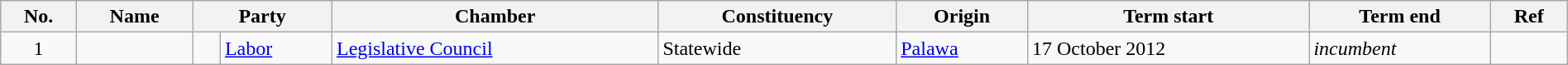<table class="wikitable sortable" width="100%">
<tr>
<th>No.</th>
<th>Name</th>
<th colspan="2">Party</th>
<th>Chamber</th>
<th>Constituency</th>
<th>Origin</th>
<th>Term start</th>
<th>Term end</th>
<th class=unsortable>Ref</th>
</tr>
<tr>
<td align=center>1</td>
<td></td>
<td> </td>
<td><a href='#'>Labor</a></td>
<td><a href='#'>Legislative Council</a></td>
<td>Statewide</td>
<td><a href='#'>Palawa</a></td>
<td>17 October 2012</td>
<td><em>incumbent</em></td>
<td align=center></td>
</tr>
</table>
